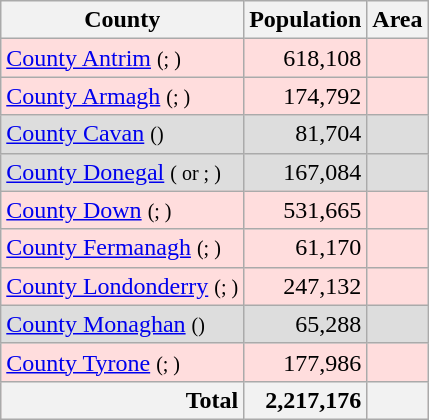<table class="wikitable sortable">
<tr>
<th>County</th>
<th>Population</th>
<th>Area</th>
</tr>
<tr style="text-align:right; background:#fdd;">
<td align=left><a href='#'>County Antrim</a> <small>(; )</small></td>
<td>618,108</td>
<td></td>
</tr>
<tr style="text-align:right; background:#fdd;">
<td align=left><a href='#'>County Armagh</a> <small>(; )</small></td>
<td>174,792</td>
<td></td>
</tr>
<tr style="text-align:right; background:#ddd;">
<td align=left><a href='#'>County Cavan</a> <small>()</small></td>
<td>81,704</td>
<td></td>
</tr>
<tr style="text-align:right; background:#ddd;">
<td align=left><a href='#'>County Donegal</a> <small>( or ; )</small></td>
<td>167,084</td>
<td></td>
</tr>
<tr style="text-align:right; background:#fdd;">
<td align=left><a href='#'>County Down</a> <small>(; )</small></td>
<td>531,665</td>
<td></td>
</tr>
<tr style="text-align:right; background:#fdd;">
<td align=left><a href='#'>County Fermanagh</a> <small>(; )</small></td>
<td>61,170</td>
<td></td>
</tr>
<tr style="text-align:right; background:#fdd;">
<td align=left><a href='#'>County Londonderry</a> <small>(; )</small></td>
<td>247,132</td>
<td></td>
</tr>
<tr style="text-align:right; background:#ddd;">
<td align=left><a href='#'>County Monaghan</a> <small>()</small></td>
<td>65,288</td>
<td></td>
</tr>
<tr style="text-align:right; background:#fdd;">
<td align=left><a href='#'>County Tyrone</a> <small>(; )</small></td>
<td>177,986</td>
<td></td>
</tr>
<tr style="text-align:right; background:#fdd;">
<th style="text-align:right;">Total</th>
<th style="text-align:right;">2,217,176</th>
<th style="text-align:right;"></th>
</tr>
</table>
